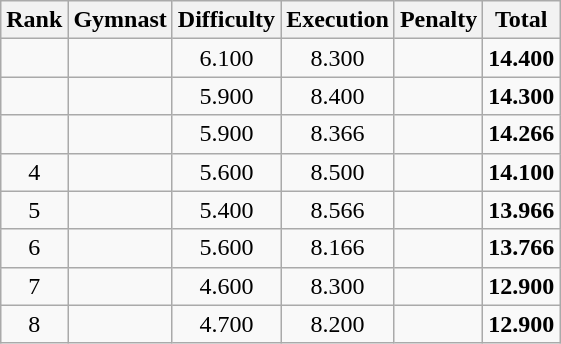<table class="wikitable sortable" style="text-align:center">
<tr>
<th>Rank</th>
<th>Gymnast</th>
<th>Difficulty</th>
<th>Execution</th>
<th>Penalty</th>
<th>Total</th>
</tr>
<tr>
<td></td>
<td align=left></td>
<td>6.100</td>
<td>8.300</td>
<td></td>
<td><strong>14.400</strong></td>
</tr>
<tr>
<td></td>
<td align=left></td>
<td>5.900</td>
<td>8.400</td>
<td></td>
<td><strong>14.300</strong></td>
</tr>
<tr>
<td></td>
<td align=left></td>
<td>5.900</td>
<td>8.366</td>
<td></td>
<td><strong>14.266</strong></td>
</tr>
<tr>
<td>4</td>
<td align=left></td>
<td>5.600</td>
<td>8.500</td>
<td></td>
<td><strong>14.100</strong></td>
</tr>
<tr>
<td>5</td>
<td align=left></td>
<td>5.400</td>
<td>8.566</td>
<td></td>
<td><strong>13.966</strong></td>
</tr>
<tr>
<td>6</td>
<td align=left></td>
<td>5.600</td>
<td>8.166</td>
<td></td>
<td><strong>13.766</strong></td>
</tr>
<tr>
<td>7</td>
<td align=left></td>
<td>4.600</td>
<td>8.300</td>
<td></td>
<td><strong>12.900</strong></td>
</tr>
<tr>
<td>8</td>
<td align=left></td>
<td>4.700</td>
<td>8.200</td>
<td></td>
<td><strong>12.900</strong></td>
</tr>
</table>
